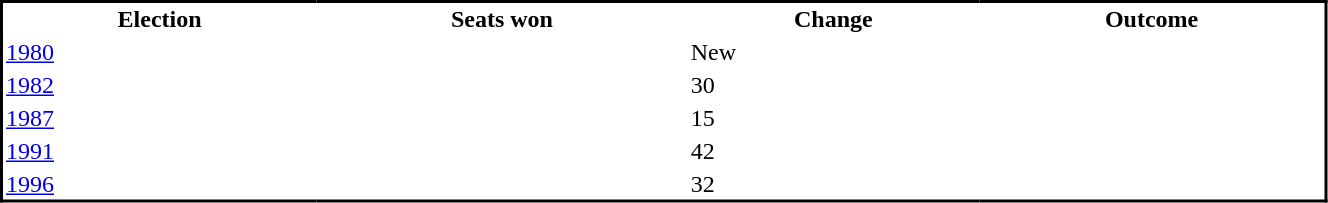<table class="sortable" cellspacing="0" cellpadding="2" style="border-collapse: collapse; border: 2px #000000 solid; font-size: x-big; width:70%; border:1">
<tr>
<th>Election</th>
<th>Seats won</th>
<th>Change</th>
<th>Outcome</th>
</tr>
<tr>
<td><a href='#'>1980</a></td>
<td></td>
<td>New</td>
<td></td>
</tr>
<tr>
<td><a href='#'>1982</a></td>
<td></td>
<td> 30</td>
<td></td>
</tr>
<tr>
<td><a href='#'>1987</a></td>
<td></td>
<td> 15</td>
<td></td>
</tr>
<tr>
<td><a href='#'>1991</a></td>
<td></td>
<td> 42</td>
<td></td>
</tr>
<tr>
<td><a href='#'>1996</a></td>
<td></td>
<td> 32</td>
<td></td>
</tr>
<tr>
</tr>
</table>
